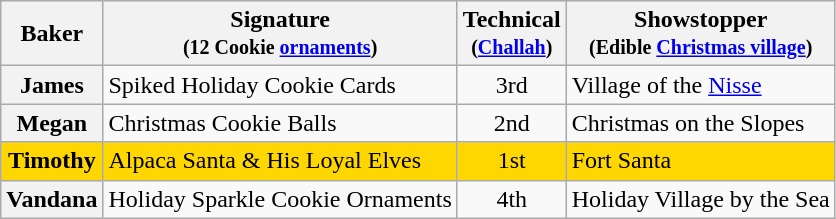<table class="wikitable sortable" style="text-align:left;">
<tr>
<th scope="col">Baker</th>
<th scope="col" class="unsortable">Signature<br><small>(12 Cookie <a href='#'>ornaments</a>)</small></th>
<th scope="col">Technical<br><small>(<a href='#'>Challah</a>)</small></th>
<th scope="col" class="unsortable">Showstopper<br><small>(Edible <a href='#'>Christmas village</a>)</small></th>
</tr>
<tr>
<th scope="row">James</th>
<td>Spiked Holiday Cookie Cards</td>
<td align="center">3rd</td>
<td>Village of the <a href='#'>Nisse</a></td>
</tr>
<tr>
<th scope="row">Megan</th>
<td>Christmas Cookie Balls</td>
<td align="center">2nd</td>
<td>Christmas on the Slopes</td>
</tr>
<tr style="background:gold;">
<th scope="row" style="background:gold;">Timothy</th>
<td>Alpaca Santa & His Loyal Elves</td>
<td align="center">1st</td>
<td>Fort Santa</td>
</tr>
<tr>
<th scope="row">Vandana</th>
<td>Holiday Sparkle Cookie Ornaments</td>
<td align="center">4th</td>
<td>Holiday Village by the Sea</td>
</tr>
</table>
